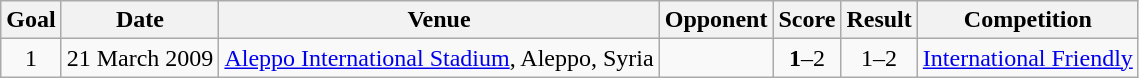<table class="wikitable" align=center style="text-align: left;">
<tr>
<th>Goal</th>
<th>Date</th>
<th>Venue</th>
<th>Opponent</th>
<th>Score</th>
<th>Result</th>
<th>Competition</th>
</tr>
<tr>
<td align="center">1</td>
<td>21 March 2009</td>
<td><a href='#'>Aleppo International Stadium</a>, Aleppo, Syria</td>
<td></td>
<td align="center"><strong>1</strong>–2</td>
<td align="center">1–2</td>
<td><a href='#'>International Friendly</a></td>
</tr>
</table>
